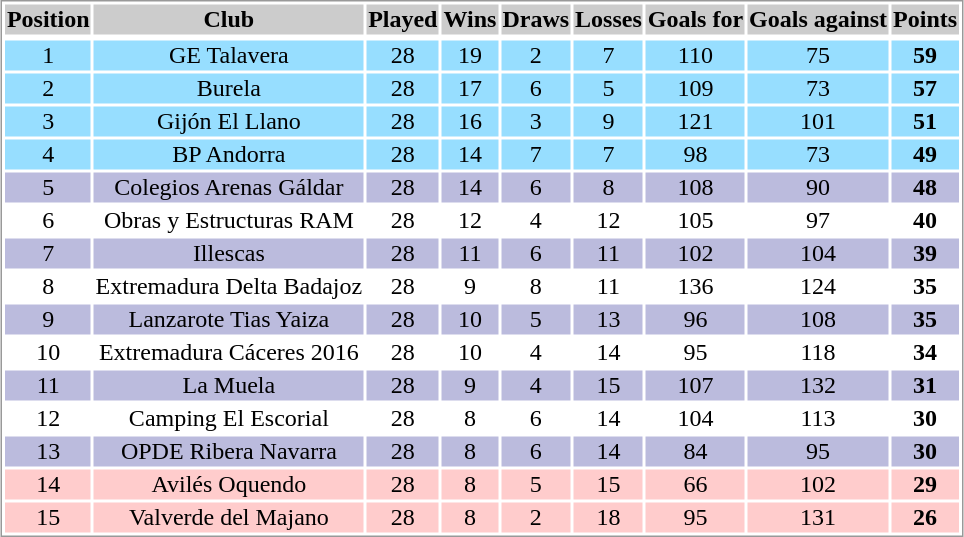<table border="0" align="center" style="border: 1px solid #999; background-color:#FFFFFF; text-align:center">
<tr align="center" bgcolor="#CCCCCC">
<th>Position</th>
<th>Club</th>
<th>Played</th>
<th>Wins</th>
<th>Draws</th>
<th>Losses</th>
<th>Goals for</th>
<th>Goals against</th>
<th>Points</th>
</tr>
<tr>
</tr>
<tr ! style="background:#97DEFF;">
<td>1</td>
<td>GE Talavera</td>
<td>28</td>
<td>19</td>
<td>2</td>
<td>7</td>
<td>110</td>
<td>75</td>
<td><strong>59</strong></td>
</tr>
<tr ! style="background:#97DEFF;">
<td>2</td>
<td>Burela</td>
<td>28</td>
<td>17</td>
<td>6</td>
<td>5</td>
<td>109</td>
<td>73</td>
<td><strong>57</strong></td>
</tr>
<tr ! style="background:#97DEFF;">
<td>3</td>
<td>Gijón El Llano</td>
<td>28</td>
<td>16</td>
<td>3</td>
<td>9</td>
<td>121</td>
<td>101</td>
<td><strong>51</strong></td>
</tr>
<tr ! style="background:#97DEFF;">
<td>4</td>
<td>BP Andorra</td>
<td>28</td>
<td>14</td>
<td>7</td>
<td>7</td>
<td>98</td>
<td>73</td>
<td><strong>49</strong></td>
</tr>
<tr ! style="background:#BBBBDD;">
<td>5</td>
<td>Colegios Arenas Gáldar</td>
<td>28</td>
<td>14</td>
<td>6</td>
<td>8</td>
<td>108</td>
<td>90</td>
<td><strong>48</strong></td>
</tr>
<tr>
<td>6</td>
<td>Obras y Estructuras RAM</td>
<td>28</td>
<td>12</td>
<td>4</td>
<td>12</td>
<td>105</td>
<td>97</td>
<td><strong>40</strong></td>
</tr>
<tr ! style="background:#BBBBDD;">
<td>7</td>
<td>Illescas</td>
<td>28</td>
<td>11</td>
<td>6</td>
<td>11</td>
<td>102</td>
<td>104</td>
<td><strong>39</strong></td>
</tr>
<tr>
<td>8</td>
<td>Extremadura Delta Badajoz</td>
<td>28</td>
<td>9</td>
<td>8</td>
<td>11</td>
<td>136</td>
<td>124</td>
<td><strong>35</strong></td>
</tr>
<tr ! style="background:#BBBBDD;">
<td>9</td>
<td>Lanzarote Tias Yaiza</td>
<td>28</td>
<td>10</td>
<td>5</td>
<td>13</td>
<td>96</td>
<td>108</td>
<td><strong>35</strong></td>
</tr>
<tr>
<td>10</td>
<td>Extremadura Cáceres 2016</td>
<td>28</td>
<td>10</td>
<td>4</td>
<td>14</td>
<td>95</td>
<td>118</td>
<td><strong>34</strong></td>
</tr>
<tr ! style="background:#BBBBDD;">
<td>11</td>
<td>La Muela</td>
<td>28</td>
<td>9</td>
<td>4</td>
<td>15</td>
<td>107</td>
<td>132</td>
<td><strong>31</strong></td>
</tr>
<tr>
<td>12</td>
<td>Camping El Escorial</td>
<td>28</td>
<td>8</td>
<td>6</td>
<td>14</td>
<td>104</td>
<td>113</td>
<td><strong>30</strong></td>
</tr>
<tr ! style="background:#BBBBDD;">
<td>13</td>
<td>OPDE Ribera Navarra</td>
<td>28</td>
<td>8</td>
<td>6</td>
<td>14</td>
<td>84</td>
<td>95</td>
<td><strong>30</strong></td>
</tr>
<tr ! style="background:#FFCCCC;">
<td>14</td>
<td>Avilés Oquendo</td>
<td>28</td>
<td>8</td>
<td>5</td>
<td>15</td>
<td>66</td>
<td>102</td>
<td><strong>29</strong></td>
</tr>
<tr ! style="background:#FFCCCC;">
<td>15</td>
<td>Valverde del Majano</td>
<td>28</td>
<td>8</td>
<td>2</td>
<td>18</td>
<td>95</td>
<td>131</td>
<td><strong>26</strong></td>
</tr>
</table>
